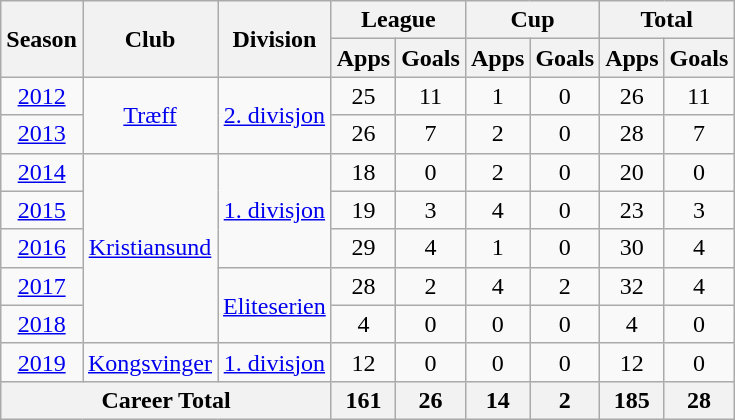<table class="wikitable" style="text-align: center;">
<tr>
<th rowspan="2">Season</th>
<th rowspan="2">Club</th>
<th rowspan="2">Division</th>
<th colspan="2">League</th>
<th colspan="2">Cup</th>
<th colspan="2">Total</th>
</tr>
<tr>
<th>Apps</th>
<th>Goals</th>
<th>Apps</th>
<th>Goals</th>
<th>Apps</th>
<th>Goals</th>
</tr>
<tr>
<td><a href='#'>2012</a></td>
<td rowspan="2" valign="center"><a href='#'>Træff</a></td>
<td rowspan="2" valign="center"><a href='#'>2. divisjon</a></td>
<td>25</td>
<td>11</td>
<td>1</td>
<td>0</td>
<td>26</td>
<td>11</td>
</tr>
<tr>
<td><a href='#'>2013</a></td>
<td>26</td>
<td>7</td>
<td>2</td>
<td>0</td>
<td>28</td>
<td>7</td>
</tr>
<tr>
<td><a href='#'>2014</a></td>
<td rowspan="5" valign="center"><a href='#'>Kristiansund</a></td>
<td rowspan="3" valign="center"><a href='#'>1. divisjon</a></td>
<td>18</td>
<td>0</td>
<td>2</td>
<td>0</td>
<td>20</td>
<td>0</td>
</tr>
<tr>
<td><a href='#'>2015</a></td>
<td>19</td>
<td>3</td>
<td>4</td>
<td>0</td>
<td>23</td>
<td>3</td>
</tr>
<tr>
<td><a href='#'>2016</a></td>
<td>29</td>
<td>4</td>
<td>1</td>
<td>0</td>
<td>30</td>
<td>4</td>
</tr>
<tr>
<td><a href='#'>2017</a></td>
<td rowspan="2" valign="center"><a href='#'>Eliteserien</a></td>
<td>28</td>
<td>2</td>
<td>4</td>
<td>2</td>
<td>32</td>
<td>4</td>
</tr>
<tr>
<td><a href='#'>2018</a></td>
<td>4</td>
<td>0</td>
<td>0</td>
<td>0</td>
<td>4</td>
<td>0</td>
</tr>
<tr>
<td><a href='#'>2019</a></td>
<td rowspan="1" valign="center"><a href='#'>Kongsvinger</a></td>
<td rowspan="1" valign="center"><a href='#'>1. divisjon</a></td>
<td>12</td>
<td>0</td>
<td>0</td>
<td>0</td>
<td>12</td>
<td>0</td>
</tr>
<tr>
<th colspan="3">Career Total</th>
<th>161</th>
<th>26</th>
<th>14</th>
<th>2</th>
<th>185</th>
<th>28</th>
</tr>
</table>
